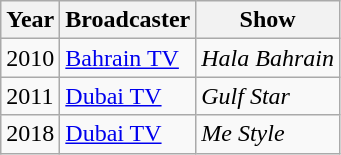<table class="wikitable">
<tr>
<th>Year</th>
<th>Broadcaster</th>
<th>Show</th>
</tr>
<tr>
<td>2010</td>
<td><a href='#'>Bahrain TV</a></td>
<td><em>Hala Bahrain</em></td>
</tr>
<tr>
<td>2011</td>
<td><a href='#'>Dubai TV</a></td>
<td><em>Gulf Star</em></td>
</tr>
<tr>
<td>2018</td>
<td><a href='#'>Dubai TV</a></td>
<td><em>Me Style</em></td>
</tr>
</table>
